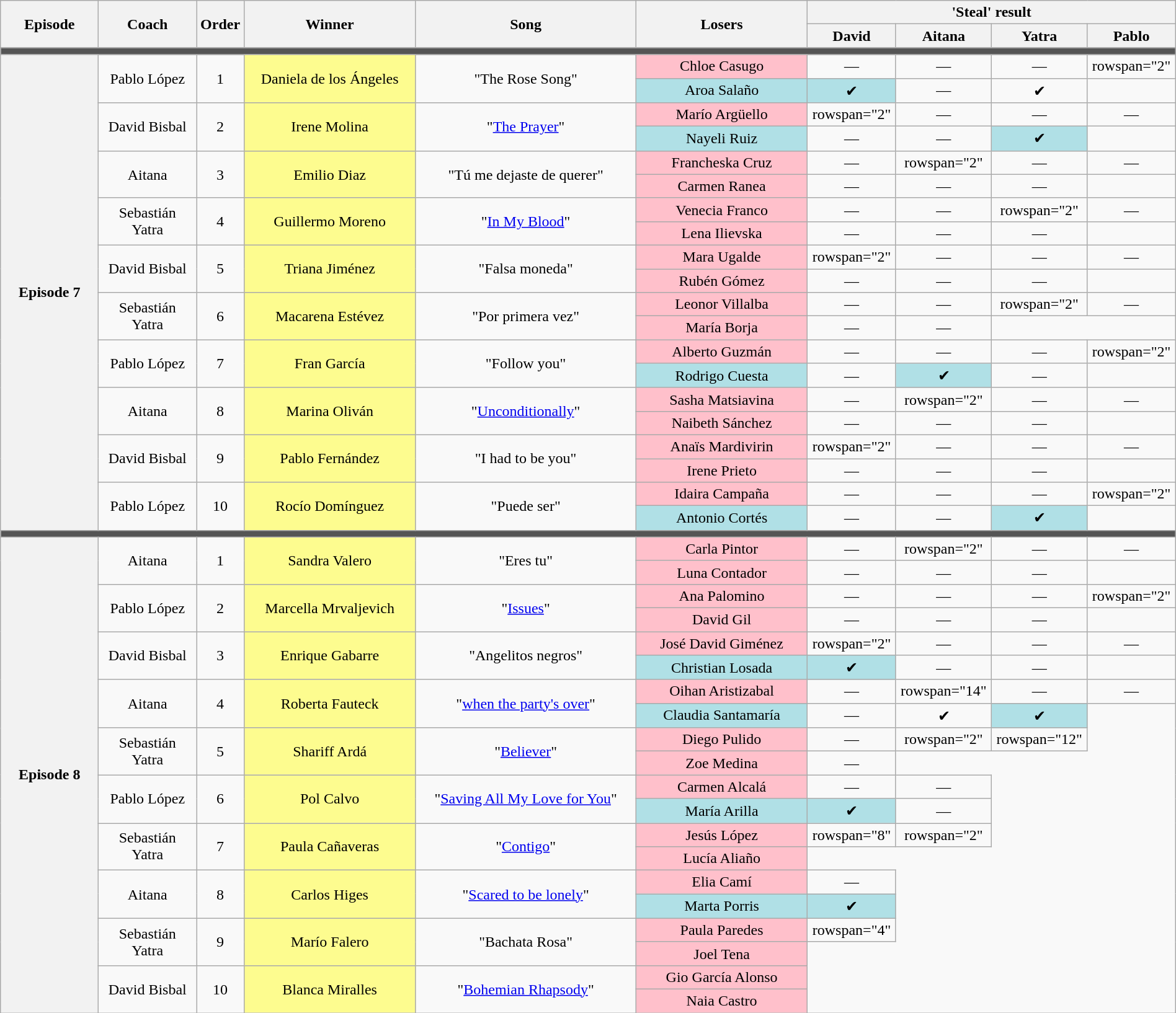<table class="wikitable" style="text-align: center; width:100%">
<tr>
<th rowspan="2" style="width:08%">Episode</th>
<th rowspan="2" style="width:08%">Coach</th>
<th rowspan="2" style="width:02%">Order</th>
<th rowspan="2" style="width:14%">Winner</th>
<th rowspan="2" style="width:18%">Song</th>
<th rowspan="2" style="width:14%">Losers</th>
<th colspan="4" style="width:24%">'Steal' result</th>
</tr>
<tr>
<th style="width:06%">David</th>
<th style="width:06%">Aitana</th>
<th style="width:06%">Yatra</th>
<th style="width:06%">Pablo</th>
</tr>
<tr>
<td colspan="10" style="background:#555"></td>
</tr>
<tr>
<th rowspan="20">Episode 7<br></th>
<td rowspan="2">Pablo López</td>
<td rowspan="2">1</td>
<td rowspan="2" style="background:#fdfc8f">Daniela de los Ángeles</td>
<td rowspan="2">"The Rose Song"</td>
<td style="background:pink">Chloe Casugo</td>
<td>—</td>
<td>—</td>
<td>—</td>
<td>rowspan="2" </td>
</tr>
<tr>
<td style="background:#b0e0e6">Aroa Salaño</td>
<td style="background:#b0e0e6">✔</td>
<td>—</td>
<td>✔</td>
</tr>
<tr>
<td rowspan="2">David Bisbal</td>
<td rowspan="2">2</td>
<td rowspan="2" style="background:#fdfc8f">Irene Molina</td>
<td rowspan="2">"<a href='#'>The Prayer</a>"</td>
<td style="background:pink">Marío Argüello</td>
<td>rowspan="2" </td>
<td>—</td>
<td>—</td>
<td>—</td>
</tr>
<tr>
<td style="background:#b0e0e6">Nayeli Ruiz</td>
<td>—</td>
<td>—</td>
<td style="background:#b0e0e6">✔</td>
</tr>
<tr>
<td rowspan="2">Aitana</td>
<td rowspan="2">3</td>
<td rowspan="2" style="background:#fdfc8f">Emilio Diaz</td>
<td rowspan="2">"Tú me dejaste de querer"</td>
<td style="background:pink">Francheska Cruz</td>
<td>—</td>
<td>rowspan="2" </td>
<td>—</td>
<td>—</td>
</tr>
<tr>
<td style="background:pink">Carmen Ranea</td>
<td>—</td>
<td>—</td>
<td>—</td>
</tr>
<tr>
<td rowspan="2">Sebastián Yatra</td>
<td rowspan="2">4</td>
<td rowspan="2" style="background:#fdfc8f">Guillermo Moreno</td>
<td rowspan="2">"<a href='#'>In My Blood</a>"</td>
<td style="background:pink">Venecia Franco</td>
<td>—</td>
<td>—</td>
<td>rowspan="2" </td>
<td>—</td>
</tr>
<tr>
<td style="background:pink">Lena Ilievska</td>
<td>—</td>
<td>—</td>
<td>—</td>
</tr>
<tr>
<td rowspan="2">David Bisbal</td>
<td rowspan="2">5</td>
<td rowspan="2" style="background:#fdfc8f">Triana Jiménez</td>
<td rowspan="2">"Falsa moneda"</td>
<td style="background:pink">Mara Ugalde</td>
<td>rowspan="2" </td>
<td>—</td>
<td>—</td>
<td>—</td>
</tr>
<tr>
<td style="background:pink">Rubén Gómez</td>
<td>—</td>
<td>—</td>
<td>—</td>
</tr>
<tr>
<td rowspan="2">Sebastián Yatra</td>
<td rowspan="2">6</td>
<td rowspan="2" style="background:#fdfc8f">Macarena Estévez</td>
<td rowspan="2">"Por primera vez"</td>
<td style="background:pink">Leonor Villalba</td>
<td>—</td>
<td>—</td>
<td>rowspan="2" </td>
<td>—</td>
</tr>
<tr>
<td style="background:pink">María Borja</td>
<td>—</td>
<td>—</td>
</tr>
<tr>
<td rowspan="2">Pablo López</td>
<td rowspan="2">7</td>
<td rowspan="2" style="background:#fdfc8f">Fran García</td>
<td rowspan="2">"Follow you"</td>
<td style="background:pink">Alberto Guzmán</td>
<td>—</td>
<td>—</td>
<td>—</td>
<td>rowspan="2" </td>
</tr>
<tr>
<td style="background:#b0e0e6">Rodrigo Cuesta</td>
<td>—</td>
<td style="background:#b0e0e6">✔</td>
<td>—</td>
</tr>
<tr>
<td rowspan="2">Aitana</td>
<td rowspan="2">8</td>
<td rowspan="2" style="background:#fdfc8f">Marina Oliván</td>
<td rowspan="2">"<a href='#'>Unconditionally</a>"</td>
<td style="background:pink">Sasha Matsiavina</td>
<td>—</td>
<td>rowspan="2" </td>
<td>—</td>
<td>—</td>
</tr>
<tr>
<td style="background:pink">Naibeth Sánchez</td>
<td>—</td>
<td>—</td>
<td>—</td>
</tr>
<tr>
<td rowspan="2">David Bisbal</td>
<td rowspan="2">9</td>
<td rowspan="2" style="background:#fdfc8f">Pablo Fernández</td>
<td rowspan="2">"I had to be you"</td>
<td style="background:pink">Anaïs Mardivirin</td>
<td>rowspan="2" </td>
<td>—</td>
<td>—</td>
<td>—</td>
</tr>
<tr>
<td style="background:pink">Irene Prieto</td>
<td>—</td>
<td>—</td>
<td>—</td>
</tr>
<tr>
<td rowspan="2">Pablo López</td>
<td rowspan="2">10</td>
<td rowspan="2" style="background:#fdfc8f">Rocío Domínguez</td>
<td rowspan="2">"Puede ser"</td>
<td style="background:pink">Idaira Campaña</td>
<td>—</td>
<td>—</td>
<td>—</td>
<td>rowspan="2" </td>
</tr>
<tr>
<td style="background:#b0e0e6">Antonio Cortés</td>
<td>—</td>
<td>—</td>
<td style="background:#b0e0e6">✔</td>
</tr>
<tr>
<td colspan="10" style="background:#555"></td>
</tr>
<tr>
<th rowspan="20">Episode 8<br></th>
<td rowspan="2">Aitana</td>
<td rowspan="2">1</td>
<td rowspan="2" style="background:#fdfc8f">Sandra Valero</td>
<td rowspan="2">"Eres tu"</td>
<td style="background:pink">Carla Pintor</td>
<td>—</td>
<td>rowspan="2" </td>
<td>—</td>
<td>—</td>
</tr>
<tr>
<td style="background:pink">Luna Contador</td>
<td>—</td>
<td>—</td>
<td>—</td>
</tr>
<tr>
<td rowspan="2">Pablo López</td>
<td rowspan="2">2</td>
<td rowspan="2" style="background:#fdfc8f">Marcella Mrvaljevich</td>
<td rowspan="2">"<a href='#'>Issues</a>"</td>
<td style="background:pink">Ana Palomino</td>
<td>—</td>
<td>—</td>
<td>—</td>
<td>rowspan="2" </td>
</tr>
<tr>
<td style="background:pink">David Gil</td>
<td>—</td>
<td>—</td>
<td>—</td>
</tr>
<tr>
<td rowspan="2">David Bisbal</td>
<td rowspan="2">3</td>
<td rowspan="2" style="background:#fdfc8f">Enrique Gabarre</td>
<td rowspan="2">"Angelitos negros"</td>
<td style="background:pink">José David Giménez</td>
<td>rowspan="2" </td>
<td>—</td>
<td>—</td>
<td>—</td>
</tr>
<tr>
<td style="background:#b0e0e6">Christian Losada</td>
<td style="background:#b0e0e6">✔</td>
<td>—</td>
<td>—</td>
</tr>
<tr>
<td rowspan="2">Aitana</td>
<td rowspan="2">4</td>
<td rowspan="2" style="background:#fdfc8f">Roberta Fauteck</td>
<td rowspan="2">"<a href='#'>when the party's over</a>"</td>
<td style="background:pink">Oihan Aristizabal</td>
<td>—</td>
<td>rowspan="14" </td>
<td>—</td>
<td>—</td>
</tr>
<tr>
<td style="background:#b0e0e6">Claudia Santamaría</td>
<td>—</td>
<td>✔</td>
<td style="background:#b0e0e6">✔</td>
</tr>
<tr>
<td rowspan="2">Sebastián Yatra</td>
<td rowspan="2">5</td>
<td rowspan="2" style="background:#fdfc8f">Shariff Ardá</td>
<td rowspan="2">"<a href='#'>Believer</a>"</td>
<td style="background:pink">Diego Pulido</td>
<td>—</td>
<td>rowspan="2" </td>
<td>rowspan="12" </td>
</tr>
<tr>
<td style="background:pink">Zoe Medina</td>
<td>—</td>
</tr>
<tr>
<td rowspan="2">Pablo López</td>
<td rowspan="2">6</td>
<td rowspan="2" style="background:#fdfc8f">Pol Calvo</td>
<td rowspan="2">"<a href='#'>Saving All My Love for You</a>"</td>
<td style="background:pink">Carmen Alcalá</td>
<td>—</td>
<td>—</td>
</tr>
<tr>
<td style="background:#b0e0e6">María Arilla</td>
<td style="background:#b0e0e6">✔</td>
<td>—</td>
</tr>
<tr>
<td rowspan="2">Sebastián Yatra</td>
<td rowspan="2">7</td>
<td rowspan="2" style="background:#fdfc8f">Paula Cañaveras</td>
<td rowspan="2">"<a href='#'>Contigo</a>"</td>
<td style="background:pink">Jesús López</td>
<td>rowspan="8" </td>
<td>rowspan="2" </td>
</tr>
<tr>
<td style="background:pink">Lucía Aliaño</td>
</tr>
<tr>
<td rowspan="2">Aitana</td>
<td rowspan="2">8</td>
<td rowspan="2" style="background:#fdfc8f">Carlos Higes</td>
<td rowspan="2">"<a href='#'>Scared to be lonely</a>"</td>
<td style="background:pink">Elia Camí</td>
<td>—</td>
</tr>
<tr>
<td style="background:#b0e0e6">Marta Porris</td>
<td style="background:#b0e0e6">✔</td>
</tr>
<tr>
<td rowspan="2">Sebastián Yatra</td>
<td rowspan="2">9</td>
<td rowspan="2" style="background:#fdfc8f">Marío Falero</td>
<td rowspan="2">"Bachata Rosa"</td>
<td style="background:pink">Paula Paredes</td>
<td>rowspan="4" </td>
</tr>
<tr>
<td style="background:pink">Joel Tena</td>
</tr>
<tr>
<td rowspan="2">David Bisbal</td>
<td rowspan="2">10</td>
<td rowspan="2" style="background:#fdfc8f">Blanca Miralles</td>
<td rowspan="2">"<a href='#'>Bohemian Rhapsody</a>"</td>
<td style="background:pink">Gio García Alonso</td>
</tr>
<tr>
<td style="background:pink">Naia Castro</td>
</tr>
</table>
